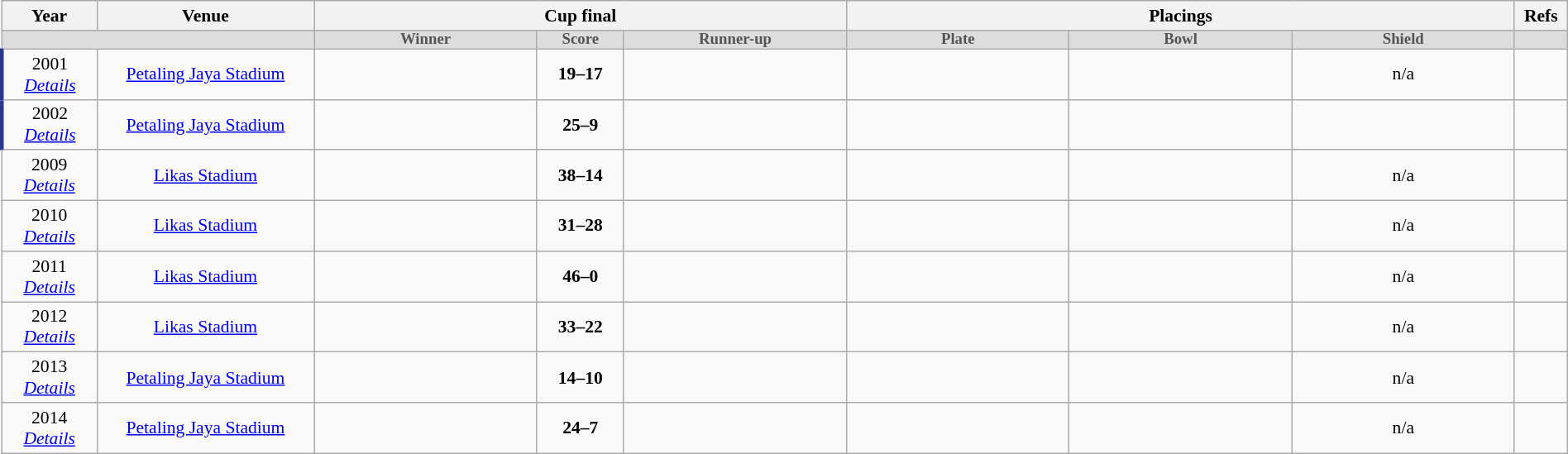<table class="wikitable" style="font-size:90%; width: 100%; text-align: center;">
<tr>
<th>Year</th>
<th>Venue</th>
<th colspan=3>Cup final</th>
<th colspan=3>Placings</th>
<th style="padding:1px;">Refs</th>
</tr>
<tr bgcolor=#ddd style="line-height:9px; font-size:87%;">
<td style="width:3.9em; border-right:0px;"></td>
<td style="width:9.5em; border-left:0px; color:#555; "></td>
<td style="width:9.7em; font-weight:bold; color:#555;">Winner</td>
<td style="width:3.5em; font-weight:bold; color:#555;">Score</td>
<td style="width:9.7em; font-weight:bold; color:#555;">Runner-up</td>
<td style="width:9.7em; font-weight:bold; color:#555;">Plate</td>
<td style="width:9.7em; font-weight:bold; color:#555;">Bowl</td>
<td style="width:9.7em; font-weight:bold; color:#555;">Shield</td>
<td style="width:1.2em; font-weight:bold; color:#555;"></td>
</tr>
<tr>
<td style="border-left:3px solid #28368C;">2001<br> <em><a href='#'>Details</a></em></td>
<td><a href='#'>Petaling Jaya Stadium</a></td>
<td><strong></strong></td>
<td><strong>19–17</strong></td>
<td></td>
<td></td>
<td></td>
<td>n/a</td>
<td></td>
</tr>
<tr>
<td style="border-left:3px solid #28368C;">2002<br> <em><a href='#'>Details</a></em></td>
<td><a href='#'>Petaling Jaya Stadium</a></td>
<td><strong></strong></td>
<td><strong>25–9</strong></td>
<td></td>
<td></td>
<td></td>
<td></td>
<td></td>
</tr>
<tr>
<td>2009<br> <em><a href='#'>Details</a></em></td>
<td><a href='#'>Likas Stadium</a></td>
<td><strong></strong></td>
<td><strong>38–14</strong></td>
<td></td>
<td></td>
<td></td>
<td>n/a</td>
<td></td>
</tr>
<tr>
<td>2010<br> <em><a href='#'>Details</a></em></td>
<td><a href='#'>Likas Stadium</a></td>
<td><strong></strong></td>
<td><strong>31–28</strong></td>
<td></td>
<td></td>
<td></td>
<td>n/a</td>
<td></td>
</tr>
<tr>
<td>2011<br> <em><a href='#'>Details</a></em></td>
<td><a href='#'>Likas Stadium</a></td>
<td><strong></strong></td>
<td><strong>46–0</strong></td>
<td></td>
<td></td>
<td></td>
<td>n/a</td>
<td></td>
</tr>
<tr>
<td>2012<br> <em><a href='#'>Details</a></em></td>
<td><a href='#'>Likas Stadium</a></td>
<td><strong></strong></td>
<td><strong>33–22</strong></td>
<td></td>
<td></td>
<td></td>
<td>n/a</td>
<td></td>
</tr>
<tr>
<td>2013<br> <em><a href='#'>Details</a></em></td>
<td><a href='#'>Petaling Jaya Stadium</a></td>
<td><strong></strong></td>
<td><strong>14–10</strong></td>
<td></td>
<td></td>
<td></td>
<td>n/a</td>
<td></td>
</tr>
<tr>
<td>2014<br> <em><a href='#'>Details</a></em></td>
<td><a href='#'>Petaling Jaya Stadium</a></td>
<td><strong></strong></td>
<td><strong>24–7</strong></td>
<td></td>
<td></td>
<td></td>
<td>n/a</td>
<td></td>
</tr>
</table>
